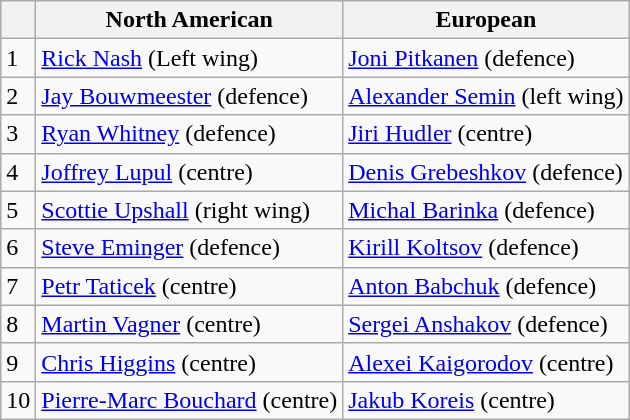<table class="wikitable">
<tr>
<th></th>
<th>North American</th>
<th>European</th>
</tr>
<tr>
<td>1</td>
<td> <a href='#'>Rick Nash</a> (Left wing)</td>
<td> <a href='#'>Joni Pitkanen</a> (defence)</td>
</tr>
<tr>
<td>2</td>
<td> <a href='#'>Jay Bouwmeester</a> (defence)</td>
<td> <a href='#'>Alexander Semin</a> (left wing)</td>
</tr>
<tr>
<td>3</td>
<td> <a href='#'>Ryan Whitney</a> (defence)</td>
<td> <a href='#'>Jiri Hudler</a> (centre)</td>
</tr>
<tr>
<td>4</td>
<td> <a href='#'>Joffrey Lupul</a> (centre)</td>
<td> <a href='#'>Denis Grebeshkov</a> (defence)</td>
</tr>
<tr>
<td>5</td>
<td> <a href='#'>Scottie Upshall</a> (right wing)</td>
<td> <a href='#'>Michal Barinka</a> (defence)</td>
</tr>
<tr>
<td>6</td>
<td> <a href='#'>Steve Eminger</a> (defence)</td>
<td> <a href='#'>Kirill Koltsov</a> (defence)</td>
</tr>
<tr>
<td>7</td>
<td> <a href='#'>Petr Taticek</a> (centre)</td>
<td> <a href='#'>Anton Babchuk</a> (defence)</td>
</tr>
<tr>
<td>8</td>
<td> <a href='#'>Martin Vagner</a> (centre)</td>
<td> <a href='#'>Sergei Anshakov</a> (defence)</td>
</tr>
<tr>
<td>9</td>
<td> <a href='#'>Chris Higgins</a> (centre)</td>
<td> <a href='#'>Alexei Kaigorodov</a> (centre)</td>
</tr>
<tr>
<td>10</td>
<td> <a href='#'>Pierre-Marc Bouchard</a> (centre)</td>
<td> <a href='#'>Jakub Koreis</a> (centre)</td>
</tr>
</table>
